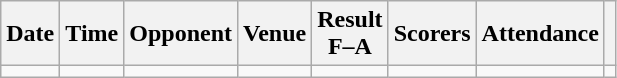<table class="wikitable sortable" style="text-align:center">
<tr>
<th>Date</th>
<th>Time</th>
<th>Opponent</th>
<th>Venue</th>
<th>Result<br>F–A</th>
<th class="unsortable">Scorers</th>
<th>Attendance</th>
<th class="unsortable"></th>
</tr>
<tr>
<td></td>
<td></td>
<td></td>
<td></td>
<td></td>
<td></td>
<td></td>
<td></td>
</tr>
</table>
